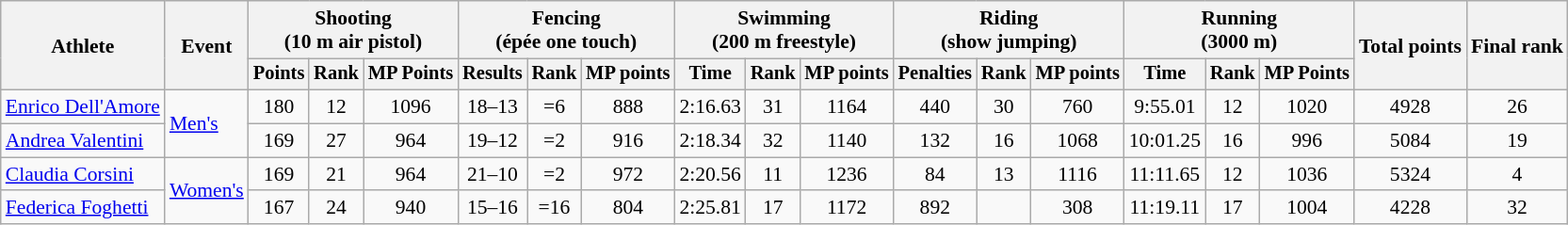<table class="wikitable" style="font-size:90%">
<tr>
<th rowspan="2">Athlete</th>
<th rowspan="2">Event</th>
<th colspan=3>Shooting<br><span>(10 m air pistol)</span></th>
<th colspan=3>Fencing<br><span>(épée one touch)</span></th>
<th colspan=3>Swimming<br><span>(200 m freestyle)</span></th>
<th colspan=3>Riding<br><span>(show jumping)</span></th>
<th colspan=3>Running<br><span>(3000 m)</span></th>
<th rowspan=2>Total points</th>
<th rowspan=2>Final rank</th>
</tr>
<tr style="font-size:95%">
<th>Points</th>
<th>Rank</th>
<th>MP Points</th>
<th>Results</th>
<th>Rank</th>
<th>MP points</th>
<th>Time</th>
<th>Rank</th>
<th>MP points</th>
<th>Penalties</th>
<th>Rank</th>
<th>MP points</th>
<th>Time</th>
<th>Rank</th>
<th>MP Points</th>
</tr>
<tr align=center>
<td align=left><a href='#'>Enrico Dell'Amore</a></td>
<td align=left rowspan=2><a href='#'>Men's</a></td>
<td>180</td>
<td>12</td>
<td>1096</td>
<td>18–13</td>
<td>=6</td>
<td>888</td>
<td>2:16.63</td>
<td>31</td>
<td>1164</td>
<td>440</td>
<td>30</td>
<td>760</td>
<td>9:55.01</td>
<td>12</td>
<td>1020</td>
<td>4928</td>
<td>26</td>
</tr>
<tr align=center>
<td align=left><a href='#'>Andrea Valentini</a></td>
<td>169</td>
<td>27</td>
<td>964</td>
<td>19–12</td>
<td>=2</td>
<td>916</td>
<td>2:18.34</td>
<td>32</td>
<td>1140</td>
<td>132</td>
<td>16</td>
<td>1068</td>
<td>10:01.25</td>
<td>16</td>
<td>996</td>
<td>5084</td>
<td>19</td>
</tr>
<tr align=center>
<td align=left><a href='#'>Claudia Corsini</a></td>
<td align=left rowspan=2><a href='#'>Women's</a></td>
<td>169</td>
<td>21</td>
<td>964</td>
<td>21–10</td>
<td>=2</td>
<td>972</td>
<td>2:20.56</td>
<td>11</td>
<td>1236</td>
<td>84</td>
<td>13</td>
<td>1116</td>
<td>11:11.65</td>
<td>12</td>
<td>1036</td>
<td>5324</td>
<td>4</td>
</tr>
<tr align=center>
<td align=left><a href='#'>Federica Foghetti</a></td>
<td>167</td>
<td>24</td>
<td>940</td>
<td>15–16</td>
<td>=16</td>
<td>804</td>
<td>2:25.81</td>
<td>17</td>
<td>1172</td>
<td>892</td>
<td></td>
<td>308</td>
<td>11:19.11</td>
<td>17</td>
<td>1004</td>
<td>4228</td>
<td>32</td>
</tr>
</table>
